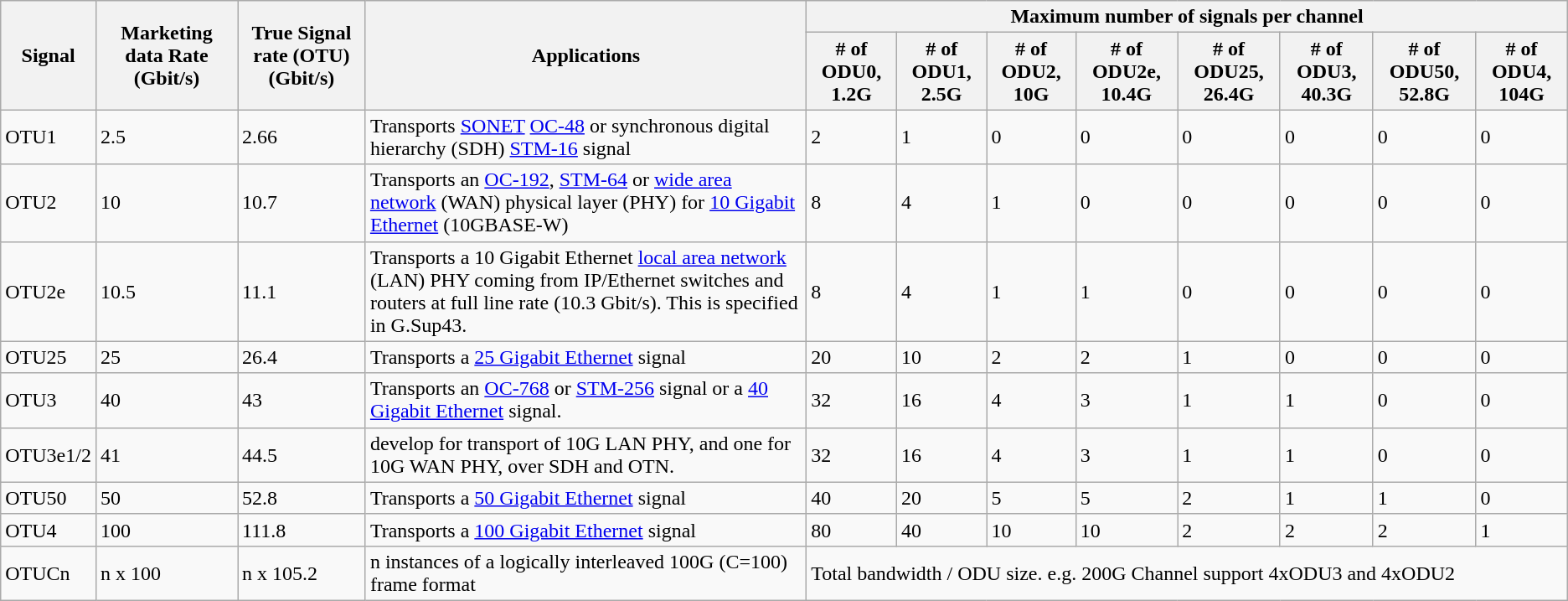<table class="wikitable">
<tr>
<th rowspan="2">Signal</th>
<th rowspan="2">Marketing data Rate (Gbit/s)</th>
<th rowspan="2">True Signal rate (OTU) (Gbit/s)</th>
<th rowspan="2">Applications</th>
<th colspan="8">Maximum number of signals per channel</th>
</tr>
<tr>
<th># of ODU0, 1.2G</th>
<th># of ODU1, 2.5G</th>
<th># of ODU2, 10G</th>
<th># of ODU2e, 10.4G</th>
<th># of ODU25, 26.4G</th>
<th># of ODU3, 40.3G</th>
<th># of ODU50, 52.8G</th>
<th># of ODU4, 104G</th>
</tr>
<tr>
<td>OTU1</td>
<td>2.5</td>
<td>2.66</td>
<td>Transports <a href='#'>SONET</a> <a href='#'>OC-48</a> or synchronous digital hierarchy (SDH) <a href='#'>STM-16</a> signal</td>
<td>2</td>
<td>1</td>
<td>0</td>
<td>0</td>
<td>0</td>
<td>0</td>
<td>0</td>
<td>0</td>
</tr>
<tr>
<td>OTU2</td>
<td>10</td>
<td>10.7</td>
<td>Transports an <a href='#'>OC-192</a>, <a href='#'>STM-64</a> or <a href='#'>wide area network</a> (WAN) physical layer (PHY) for <a href='#'>10&nbsp;Gigabit Ethernet</a> (10GBASE-W)</td>
<td>8</td>
<td>4</td>
<td>1</td>
<td>0</td>
<td>0</td>
<td>0</td>
<td>0</td>
<td>0</td>
</tr>
<tr>
<td>OTU2e</td>
<td>10.5</td>
<td>11.1</td>
<td>Transports a 10 Gigabit Ethernet <a href='#'>local area network</a> (LAN) PHY coming from IP/Ethernet switches and routers at full line rate (10.3 Gbit/s). This is specified in G.Sup43.</td>
<td>8</td>
<td>4</td>
<td>1</td>
<td>1</td>
<td>0</td>
<td>0</td>
<td>0</td>
<td>0</td>
</tr>
<tr>
<td>OTU25</td>
<td>25</td>
<td>26.4</td>
<td>Transports a <a href='#'>25 Gigabit Ethernet</a> signal</td>
<td>20</td>
<td>10</td>
<td>2</td>
<td>2</td>
<td>1</td>
<td>0</td>
<td>0</td>
<td>0</td>
</tr>
<tr>
<td>OTU3</td>
<td>40</td>
<td>43</td>
<td>Transports an <a href='#'>OC-768</a> or <a href='#'>STM-256</a> signal or a <a href='#'>40 Gigabit Ethernet</a> signal.</td>
<td>32</td>
<td>16</td>
<td>4</td>
<td>3</td>
<td>1</td>
<td>1</td>
<td>0</td>
<td>0</td>
</tr>
<tr>
<td>OTU3e1/2</td>
<td>41</td>
<td>44.5</td>
<td>develop for transport of 10G LAN PHY, and one for 10G WAN PHY, over SDH and OTN.</td>
<td>32</td>
<td>16</td>
<td>4</td>
<td>3</td>
<td>1</td>
<td>1</td>
<td>0</td>
<td>0</td>
</tr>
<tr>
<td>OTU50</td>
<td>50</td>
<td>52.8</td>
<td>Transports a <a href='#'>50 Gigabit Ethernet</a> signal</td>
<td>40</td>
<td>20</td>
<td>5</td>
<td>5</td>
<td>2</td>
<td>1</td>
<td>1</td>
<td>0</td>
</tr>
<tr>
<td>OTU4</td>
<td>100</td>
<td>111.8</td>
<td>Transports a <a href='#'>100 Gigabit Ethernet</a> signal</td>
<td>80</td>
<td>40</td>
<td>10</td>
<td>10</td>
<td>2</td>
<td>2</td>
<td>2</td>
<td>1</td>
</tr>
<tr>
<td>OTUCn</td>
<td>n x 100</td>
<td>n x 105.2</td>
<td>n instances of a logically interleaved 100G (C=100) frame format</td>
<td colspan="8">Total bandwidth / ODU size. e.g. 200G Channel support 4xODU3 and 4xODU2</td>
</tr>
</table>
